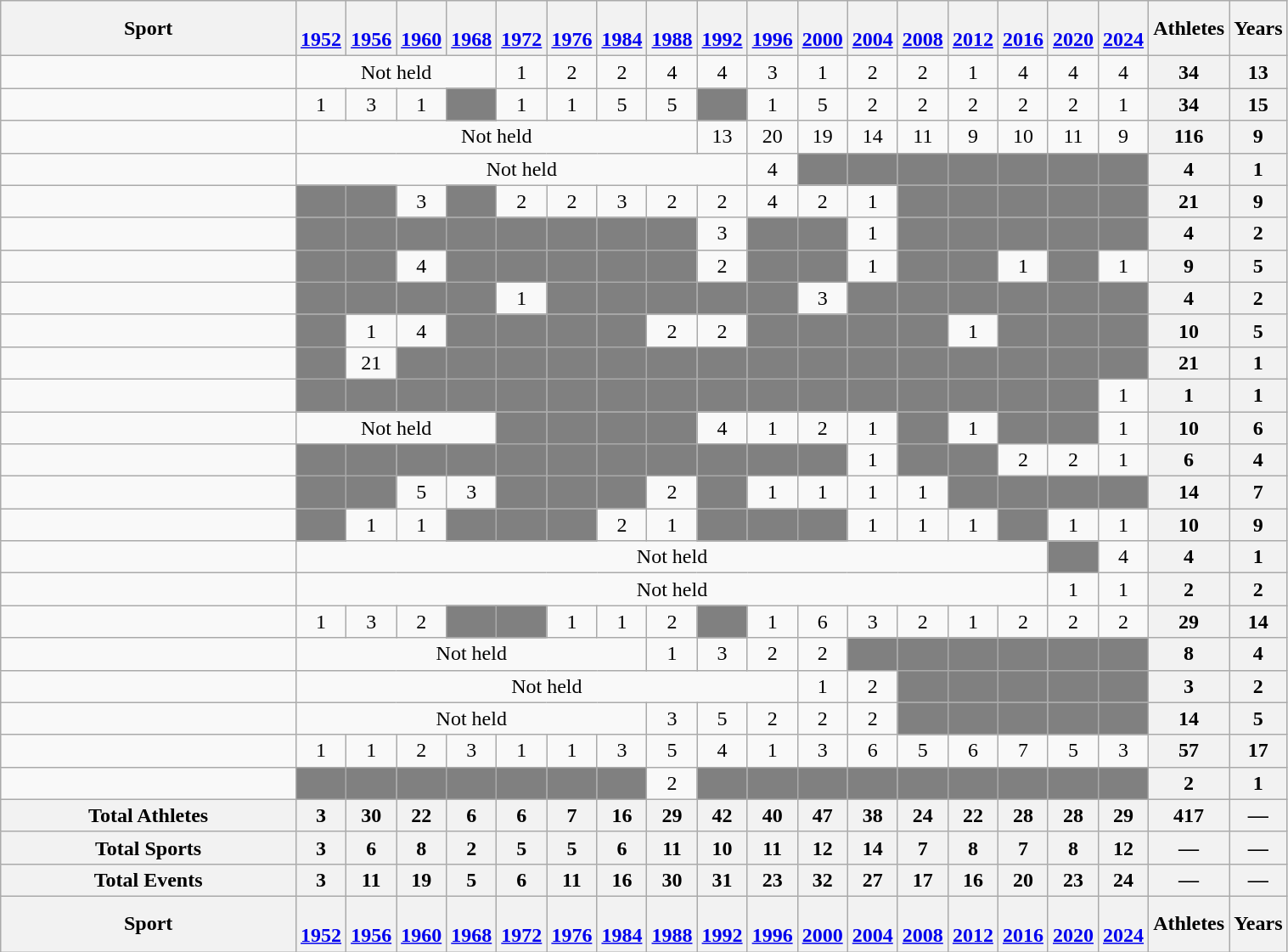<table class="wikitable" width=80%>
<tr>
<th style="width:30em">Sport</th>
<th><br><a href='#'>1952</a></th>
<th><br><a href='#'>1956</a></th>
<th><br><a href='#'>1960</a></th>
<th><br><a href='#'>1968</a></th>
<th><br><a href='#'>1972</a></th>
<th><br><a href='#'>1976</a></th>
<th><br><a href='#'>1984</a></th>
<th><br><a href='#'>1988</a></th>
<th><br><a href='#'>1992</a></th>
<th><br><a href='#'>1996</a></th>
<th><br><a href='#'>2000</a></th>
<th><br><a href='#'>2004</a></th>
<th><br><a href='#'>2008</a></th>
<th><br><a href='#'>2012</a></th>
<th><br><a href='#'>2016</a></th>
<th><br><a href='#'>2020</a></th>
<th><br><a href='#'>2024</a></th>
<th>Athletes</th>
<th>Years</th>
</tr>
<tr>
<td></td>
<td colspan="4" align=center>Not held</td>
<td align=center>1</td>
<td align=center>2</td>
<td align=center>2</td>
<td align=center>4</td>
<td align=center>4</td>
<td align=center>3</td>
<td align=center>1</td>
<td align=center>2</td>
<td align=center>2</td>
<td align=center>1</td>
<td align=center>4</td>
<td align=center>4</td>
<td align=center>4</td>
<th align=center>34</th>
<th align=center>13</th>
</tr>
<tr>
<td></td>
<td align=center>1</td>
<td align=center>3</td>
<td align=center>1</td>
<td bgcolor=grey></td>
<td align=center>1</td>
<td align=center>1</td>
<td align=center>5</td>
<td align=center>5</td>
<td bgcolor=grey></td>
<td align=center>1</td>
<td align=center>5</td>
<td align=center>2</td>
<td align=center>2</td>
<td align=center>2</td>
<td align=center>2</td>
<td align=center>2</td>
<td align=center>1</td>
<th align=center>34</th>
<th align=center>15</th>
</tr>
<tr>
<td></td>
<td colspan="8" align=center>Not held</td>
<td align=center>13</td>
<td align=center>20</td>
<td align=center>19</td>
<td align=center>14</td>
<td align=center>11</td>
<td align=center>9</td>
<td align=center>10</td>
<td align=center>11</td>
<td align=center>9</td>
<th align=center>116</th>
<th align=center>9</th>
</tr>
<tr>
<td></td>
<td colspan="9" align=center>Not held</td>
<td align=center>4</td>
<td bgcolor=grey></td>
<td bgcolor=grey></td>
<td bgcolor=grey></td>
<td bgcolor=grey></td>
<td bgcolor=grey></td>
<td bgcolor=grey></td>
<td bgcolor=grey></td>
<th align=center>4</th>
<th align=center>1</th>
</tr>
<tr>
<td></td>
<td bgcolor=grey></td>
<td bgcolor=grey></td>
<td align=center>3</td>
<td bgcolor=grey></td>
<td align=center>2</td>
<td align=center>2</td>
<td align=center>3</td>
<td align=center>2</td>
<td align=center>2</td>
<td align=center>4</td>
<td align=center>2</td>
<td align=center>1</td>
<td bgcolor=grey></td>
<td bgcolor=grey></td>
<td bgcolor=grey></td>
<td bgcolor=grey></td>
<td bgcolor=grey></td>
<th align=center>21</th>
<th align=center>9</th>
</tr>
<tr>
<td></td>
<td bgcolor=grey></td>
<td bgcolor=grey></td>
<td bgcolor=grey></td>
<td bgcolor=grey></td>
<td bgcolor=grey></td>
<td bgcolor=grey></td>
<td bgcolor=grey></td>
<td bgcolor=grey></td>
<td align=center>3</td>
<td bgcolor=grey></td>
<td bgcolor=grey></td>
<td align=center>1</td>
<td bgcolor=grey></td>
<td bgcolor=grey></td>
<td bgcolor=grey></td>
<td bgcolor=grey></td>
<td bgcolor=grey></td>
<th align=center>4</th>
<th align=center>2</th>
</tr>
<tr>
<td></td>
<td bgcolor=grey></td>
<td bgcolor=grey></td>
<td align=center>4</td>
<td bgcolor=grey></td>
<td bgcolor=grey></td>
<td bgcolor=grey></td>
<td bgcolor=grey></td>
<td bgcolor=grey></td>
<td align=center>2</td>
<td bgcolor=grey></td>
<td bgcolor=grey></td>
<td align=center>1</td>
<td bgcolor=grey></td>
<td bgcolor=grey></td>
<td align=center>1</td>
<td bgcolor=grey></td>
<td align=center>1</td>
<th align=center>9</th>
<th align=center>5</th>
</tr>
<tr>
<td></td>
<td bgcolor=grey></td>
<td bgcolor=grey></td>
<td bgcolor=grey></td>
<td bgcolor=grey></td>
<td align=center>1</td>
<td bgcolor=grey></td>
<td bgcolor=grey></td>
<td bgcolor=grey></td>
<td bgcolor=grey></td>
<td bgcolor=grey></td>
<td align=center>3</td>
<td bgcolor=grey></td>
<td bgcolor=grey></td>
<td bgcolor=grey></td>
<td bgcolor=grey></td>
<td bgcolor=grey></td>
<td bgcolor=grey></td>
<th align=center>4</th>
<th align=center>2</th>
</tr>
<tr>
<td></td>
<td bgcolor=grey></td>
<td align=center>1</td>
<td align=center>4</td>
<td bgcolor=grey></td>
<td bgcolor=grey></td>
<td bgcolor=grey></td>
<td bgcolor=grey></td>
<td align=center>2</td>
<td align=center>2</td>
<td bgcolor=grey></td>
<td bgcolor=grey></td>
<td bgcolor=grey></td>
<td bgcolor=grey></td>
<td align=center>1</td>
<td bgcolor=grey></td>
<td bgcolor=grey></td>
<td bgcolor=grey></td>
<th align=center>10</th>
<th align=center>5</th>
</tr>
<tr>
<td></td>
<td bgcolor=grey></td>
<td align=center>21</td>
<td bgcolor=grey></td>
<td bgcolor=grey></td>
<td bgcolor=grey></td>
<td bgcolor=grey></td>
<td bgcolor=grey></td>
<td bgcolor=grey></td>
<td bgcolor=grey></td>
<td bgcolor=grey></td>
<td bgcolor=grey></td>
<td bgcolor=grey></td>
<td bgcolor=grey></td>
<td bgcolor=grey></td>
<td bgcolor=grey></td>
<td bgcolor=grey></td>
<td bgcolor=grey></td>
<th align=center>21</th>
<th align=center>1</th>
</tr>
<tr>
<td></td>
<td bgcolor=grey></td>
<td bgcolor=grey></td>
<td bgcolor=grey></td>
<td bgcolor=grey></td>
<td bgcolor=grey></td>
<td bgcolor=grey></td>
<td bgcolor=grey></td>
<td bgcolor=grey></td>
<td bgcolor=grey></td>
<td bgcolor=grey></td>
<td bgcolor=grey></td>
<td bgcolor=grey></td>
<td bgcolor=grey></td>
<td bgcolor=grey></td>
<td bgcolor=grey></td>
<td bgcolor=grey></td>
<td align=center>1</td>
<th align=center>1</th>
<th align=center>1</th>
</tr>
<tr>
<td></td>
<td colspan="4" align=center>Not held</td>
<td bgcolor=grey></td>
<td bgcolor=grey></td>
<td bgcolor=grey></td>
<td bgcolor=grey></td>
<td align=center>4</td>
<td align=center>1</td>
<td align=center>2</td>
<td align=center>1</td>
<td bgcolor=grey></td>
<td align=center>1</td>
<td bgcolor=grey></td>
<td bgcolor=grey></td>
<td align=center>1</td>
<th align=center>10</th>
<th align=center>6</th>
</tr>
<tr>
<td></td>
<td bgcolor=grey></td>
<td bgcolor=grey></td>
<td bgcolor=grey></td>
<td bgcolor=grey></td>
<td bgcolor=grey></td>
<td bgcolor=grey></td>
<td bgcolor=grey></td>
<td bgcolor=grey></td>
<td bgcolor=grey></td>
<td bgcolor=grey></td>
<td bgcolor=grey></td>
<td align=center>1</td>
<td bgcolor=grey></td>
<td bgcolor=grey></td>
<td align=center>2</td>
<td align=center>2</td>
<td align=center>1</td>
<th align=center>6</th>
<th align=center>4</th>
</tr>
<tr>
<td></td>
<td bgcolor=grey></td>
<td bgcolor=grey></td>
<td align=center>5</td>
<td align=center>3</td>
<td bgcolor=grey></td>
<td bgcolor=grey></td>
<td bgcolor=grey></td>
<td align=center>2</td>
<td bgcolor=grey></td>
<td align=center>1</td>
<td align=center>1</td>
<td align=center>1</td>
<td align=center>1</td>
<td bgcolor=grey></td>
<td bgcolor=grey></td>
<td bgcolor=grey></td>
<td bgcolor=grey></td>
<th align=center>14</th>
<th align=center>7</th>
</tr>
<tr>
<td></td>
<td bgcolor=grey></td>
<td align=center>1</td>
<td align=center>1</td>
<td bgcolor=grey></td>
<td bgcolor=grey></td>
<td bgcolor=grey></td>
<td align=center>2</td>
<td align=center>1</td>
<td bgcolor=grey></td>
<td bgcolor=grey></td>
<td bgcolor=grey></td>
<td align=center>1</td>
<td align=center>1</td>
<td align=center>1</td>
<td bgcolor=grey></td>
<td align=center>1</td>
<td align=center>1</td>
<th align=center>10</th>
<th align=center>9</th>
</tr>
<tr>
<td></td>
<td colspan="15" align=center>Not held</td>
<td bgcolor=grey></td>
<td align=center>4</td>
<th align=center>4</th>
<th align=center>1</th>
</tr>
<tr>
<td></td>
<td colspan="15" align=center>Not held</td>
<td align=center>1</td>
<td align=center>1</td>
<th align=center>2</th>
<th align=center>2</th>
</tr>
<tr>
<td></td>
<td align=center>1</td>
<td align=center>3</td>
<td align=center>2</td>
<td bgcolor=grey></td>
<td bgcolor=grey></td>
<td align=center>1</td>
<td align=center>1</td>
<td align=center>2</td>
<td bgcolor=grey></td>
<td align=center>1</td>
<td align=center>6</td>
<td align=center>3</td>
<td align=center>2</td>
<td align=center>1</td>
<td align=center>2</td>
<td align=center>2</td>
<td align=center>2</td>
<th align=center>29</th>
<th align=center>14</th>
</tr>
<tr>
<td></td>
<td colspan="7" align=center>Not held</td>
<td align=center>1</td>
<td align=center>3</td>
<td align=center>2</td>
<td align=center>2</td>
<td bgcolor=grey></td>
<td bgcolor=grey></td>
<td bgcolor=grey></td>
<td bgcolor=grey></td>
<td bgcolor=grey></td>
<td bgcolor=grey></td>
<th align=center>8</th>
<th align=center>4</th>
</tr>
<tr>
<td></td>
<td colspan="10" align=center>Not held</td>
<td align=center>1</td>
<td align=center>2</td>
<td bgcolor=grey></td>
<td bgcolor=grey></td>
<td bgcolor=grey></td>
<td bgcolor=grey></td>
<td bgcolor=grey></td>
<th align=center>3</th>
<th align=center>2</th>
</tr>
<tr>
<td></td>
<td colspan="7" align=center>Not held</td>
<td align=center>3</td>
<td align=center>5</td>
<td align=center>2</td>
<td align=center>2</td>
<td align=center>2</td>
<td bgcolor=grey></td>
<td bgcolor=grey></td>
<td bgcolor=grey></td>
<td bgcolor=grey></td>
<td bgcolor=grey></td>
<th align=center>14</th>
<th align=center>5</th>
</tr>
<tr>
<td></td>
<td align=center>1</td>
<td align=center>1</td>
<td align=center>2</td>
<td align=center>3</td>
<td align=center>1</td>
<td align=center>1</td>
<td align=center>3</td>
<td align=center>5</td>
<td align=center>4</td>
<td align=center>1</td>
<td align=center>3</td>
<td align=center>6</td>
<td align=center>5</td>
<td align=center>6</td>
<td align=center>7</td>
<td align=center>5</td>
<td align=center>3</td>
<th align=center>57</th>
<th align=center>17</th>
</tr>
<tr>
<td></td>
<td bgcolor=grey></td>
<td bgcolor=grey></td>
<td bgcolor=grey></td>
<td bgcolor=grey></td>
<td bgcolor=grey></td>
<td bgcolor=grey></td>
<td bgcolor=grey></td>
<td align=center>2</td>
<td bgcolor=grey></td>
<td bgcolor=grey></td>
<td bgcolor=grey></td>
<td bgcolor=grey></td>
<td bgcolor=grey></td>
<td bgcolor=grey></td>
<td bgcolor=grey></td>
<td bgcolor=grey></td>
<td bgcolor=grey></td>
<th align=center>2</th>
<th align=center>1</th>
</tr>
<tr>
<th>Total Athletes</th>
<th align=center>3</th>
<th align=center>30</th>
<th align=center>22</th>
<th align=center>6</th>
<th align=center>6</th>
<th align=center>7</th>
<th align=center>16</th>
<th align=center>29</th>
<th align=center>42</th>
<th align=center>40</th>
<th align=center>47</th>
<th align=center>38</th>
<th align=center>24</th>
<th align=center>22</th>
<th align=center>28</th>
<th align=center>28</th>
<th align=center>29</th>
<th align=center>417</th>
<th align=center>—</th>
</tr>
<tr>
<th>Total Sports</th>
<th align=center>3</th>
<th align=center>6</th>
<th align=center>8</th>
<th align=center>2</th>
<th align=center>5</th>
<th align=center>5</th>
<th align=center>6</th>
<th align=center>11</th>
<th align=center>10</th>
<th align=center>11</th>
<th align=center>12</th>
<th align=center>14</th>
<th align=center>7</th>
<th align=center>8</th>
<th align=center>7</th>
<th align=center>8</th>
<th align=center>12</th>
<th align=center>—</th>
<th align=center>—</th>
</tr>
<tr>
<th>Total Events</th>
<th align=center>3</th>
<th align=center>11</th>
<th align=center>19</th>
<th align=center>5</th>
<th align=center>6</th>
<th align=center>11</th>
<th align=center>16</th>
<th align=center>30</th>
<th align=center>31</th>
<th align=center>23</th>
<th align=center>32</th>
<th align=center>27</th>
<th align=center>17</th>
<th align=center>16</th>
<th align=center>20</th>
<th align=center>23</th>
<th align=center>24</th>
<th align=center>—</th>
<th align=center>—</th>
</tr>
<tr>
<th style="width:30em">Sport</th>
<th><br><a href='#'>1952</a></th>
<th><br><a href='#'>1956</a></th>
<th><br><a href='#'>1960</a></th>
<th><br><a href='#'>1968</a></th>
<th><br><a href='#'>1972</a></th>
<th><br><a href='#'>1976</a></th>
<th><br><a href='#'>1984</a></th>
<th><br><a href='#'>1988</a></th>
<th><br><a href='#'>1992</a></th>
<th><br><a href='#'>1996</a></th>
<th><br><a href='#'>2000</a></th>
<th><br><a href='#'>2004</a></th>
<th><br><a href='#'>2008</a></th>
<th><br><a href='#'>2012</a></th>
<th><br><a href='#'>2016</a></th>
<th><br><a href='#'>2020</a></th>
<th><br><a href='#'>2024</a></th>
<th>Athletes</th>
<th>Years</th>
</tr>
</table>
